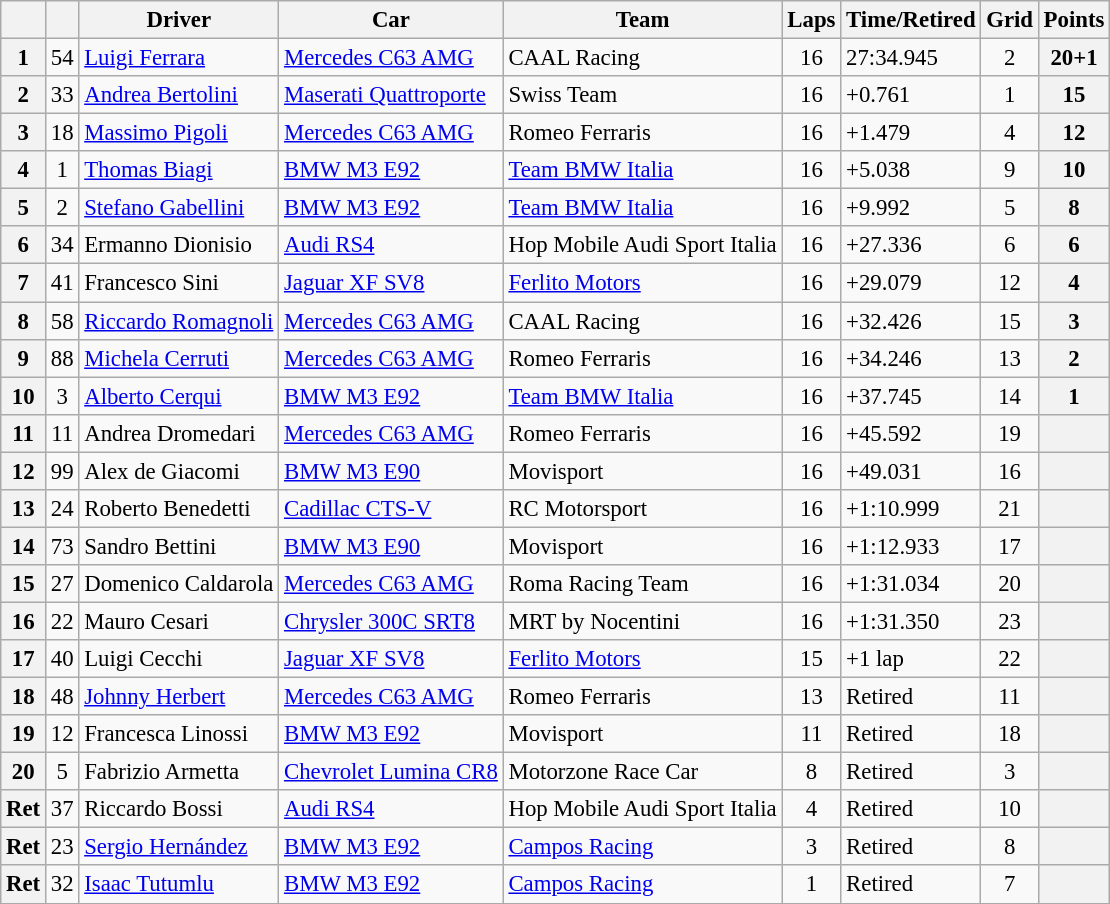<table class="wikitable sortable" style="font-size:95%">
<tr>
<th></th>
<th></th>
<th>Driver</th>
<th>Car</th>
<th>Team</th>
<th>Laps</th>
<th>Time/Retired</th>
<th>Grid</th>
<th>Points</th>
</tr>
<tr>
<th>1</th>
<td align=center>54</td>
<td> <a href='#'>Luigi Ferrara</a></td>
<td><a href='#'>Mercedes C63 AMG</a></td>
<td> CAAL Racing</td>
<td align=center>16</td>
<td>27:34.945</td>
<td align=center>2</td>
<th>20+1</th>
</tr>
<tr>
<th>2</th>
<td align=center>33</td>
<td> <a href='#'>Andrea Bertolini</a></td>
<td><a href='#'>Maserati Quattroporte</a></td>
<td> Swiss Team</td>
<td align=center>16</td>
<td>+0.761</td>
<td align=center>1</td>
<th>15</th>
</tr>
<tr>
<th>3</th>
<td align=center>18</td>
<td> <a href='#'>Massimo Pigoli</a></td>
<td><a href='#'>Mercedes C63 AMG</a></td>
<td> Romeo Ferraris</td>
<td align=center>16</td>
<td>+1.479</td>
<td align=center>4</td>
<th>12</th>
</tr>
<tr>
<th>4</th>
<td align=center>1</td>
<td> <a href='#'>Thomas Biagi</a></td>
<td><a href='#'>BMW M3 E92</a></td>
<td> <a href='#'>Team BMW Italia</a></td>
<td align=center>16</td>
<td>+5.038</td>
<td align=center>9</td>
<th>10</th>
</tr>
<tr>
<th>5</th>
<td align=center>2</td>
<td> <a href='#'>Stefano Gabellini</a></td>
<td><a href='#'>BMW M3 E92</a></td>
<td> <a href='#'>Team BMW Italia</a></td>
<td align=center>16</td>
<td>+9.992</td>
<td align=center>5</td>
<th>8</th>
</tr>
<tr>
<th>6</th>
<td align=center>34</td>
<td> Ermanno Dionisio</td>
<td><a href='#'>Audi RS4</a></td>
<td> Hop Mobile Audi Sport Italia</td>
<td align=center>16</td>
<td>+27.336</td>
<td align=center>6</td>
<th>6</th>
</tr>
<tr>
<th>7</th>
<td align=center>41</td>
<td> Francesco Sini</td>
<td><a href='#'>Jaguar XF SV8</a></td>
<td> <a href='#'>Ferlito Motors</a></td>
<td align=center>16</td>
<td>+29.079</td>
<td align=center>12</td>
<th>4</th>
</tr>
<tr>
<th>8</th>
<td align=center>58</td>
<td> <a href='#'>Riccardo Romagnoli</a></td>
<td><a href='#'>Mercedes C63 AMG</a></td>
<td> CAAL Racing</td>
<td align=center>16</td>
<td>+32.426</td>
<td align=center>15</td>
<th>3</th>
</tr>
<tr>
<th>9</th>
<td align=center>88</td>
<td> <a href='#'>Michela Cerruti</a></td>
<td><a href='#'>Mercedes C63 AMG</a></td>
<td> Romeo Ferraris</td>
<td align=center>16</td>
<td>+34.246</td>
<td align=center>13</td>
<th>2</th>
</tr>
<tr>
<th>10</th>
<td align=center>3</td>
<td> <a href='#'>Alberto Cerqui</a></td>
<td><a href='#'>BMW M3 E92</a></td>
<td> <a href='#'>Team BMW Italia</a></td>
<td align=center>16</td>
<td>+37.745</td>
<td align=center>14</td>
<th>1</th>
</tr>
<tr>
<th>11</th>
<td align=center>11</td>
<td> Andrea Dromedari</td>
<td><a href='#'>Mercedes C63 AMG</a></td>
<td> Romeo Ferraris</td>
<td align=center>16</td>
<td>+45.592</td>
<td align=center>19</td>
<th></th>
</tr>
<tr>
<th>12</th>
<td align=center>99</td>
<td> Alex de Giacomi</td>
<td><a href='#'>BMW M3 E90</a></td>
<td> Movisport</td>
<td align=center>16</td>
<td>+49.031</td>
<td align=center>16</td>
<th></th>
</tr>
<tr>
<th>13</th>
<td align=center>24</td>
<td> Roberto Benedetti</td>
<td><a href='#'>Cadillac CTS-V</a></td>
<td> RC Motorsport</td>
<td align=center>16</td>
<td>+1:10.999</td>
<td align=center>21</td>
<th></th>
</tr>
<tr>
<th>14</th>
<td align=center>73</td>
<td> Sandro Bettini</td>
<td><a href='#'>BMW M3 E90</a></td>
<td> Movisport</td>
<td align=center>16</td>
<td>+1:12.933</td>
<td align=center>17</td>
<th></th>
</tr>
<tr>
<th>15</th>
<td align=center>27</td>
<td> Domenico Caldarola</td>
<td><a href='#'>Mercedes C63 AMG</a></td>
<td> Roma Racing Team</td>
<td align=center>16</td>
<td>+1:31.034</td>
<td align=center>20</td>
<th></th>
</tr>
<tr>
<th>16</th>
<td align=center>22</td>
<td> Mauro Cesari</td>
<td><a href='#'>Chrysler 300C SRT8</a></td>
<td> MRT by Nocentini</td>
<td align=center>16</td>
<td>+1:31.350</td>
<td align=center>23</td>
<th></th>
</tr>
<tr>
<th>17</th>
<td align=center>40</td>
<td> Luigi Cecchi</td>
<td><a href='#'>Jaguar XF SV8</a></td>
<td> <a href='#'>Ferlito Motors</a></td>
<td align=center>15</td>
<td>+1 lap</td>
<td align=center>22</td>
<th></th>
</tr>
<tr>
<th>18</th>
<td align=center>48</td>
<td> <a href='#'>Johnny Herbert</a></td>
<td><a href='#'>Mercedes C63 AMG</a></td>
<td> Romeo Ferraris</td>
<td align=center>13</td>
<td>Retired</td>
<td align=center>11</td>
<th></th>
</tr>
<tr>
<th>19</th>
<td align=center>12</td>
<td> Francesca Linossi</td>
<td><a href='#'>BMW M3 E92</a></td>
<td> Movisport</td>
<td align=center>11</td>
<td>Retired</td>
<td align=center>18</td>
<th></th>
</tr>
<tr>
<th>20</th>
<td align=center>5</td>
<td> Fabrizio Armetta</td>
<td><a href='#'>Chevrolet Lumina CR8</a></td>
<td> Motorzone Race Car</td>
<td align=center>8</td>
<td>Retired</td>
<td align=center>3</td>
<th></th>
</tr>
<tr>
<th>Ret</th>
<td align=center>37</td>
<td> Riccardo Bossi</td>
<td><a href='#'>Audi RS4</a></td>
<td> Hop Mobile Audi Sport Italia</td>
<td align=center>4</td>
<td>Retired</td>
<td align=center>10</td>
<th></th>
</tr>
<tr>
<th>Ret</th>
<td align=center>23</td>
<td> <a href='#'>Sergio Hernández</a></td>
<td><a href='#'>BMW M3 E92</a></td>
<td> <a href='#'>Campos Racing</a></td>
<td align=center>3</td>
<td>Retired</td>
<td align=center>8</td>
<th></th>
</tr>
<tr>
<th>Ret</th>
<td align=center>32</td>
<td> <a href='#'>Isaac Tutumlu</a></td>
<td><a href='#'>BMW M3 E92</a></td>
<td> <a href='#'>Campos Racing</a></td>
<td align=center>1</td>
<td>Retired</td>
<td align=center>7</td>
<th></th>
</tr>
<tr>
</tr>
</table>
